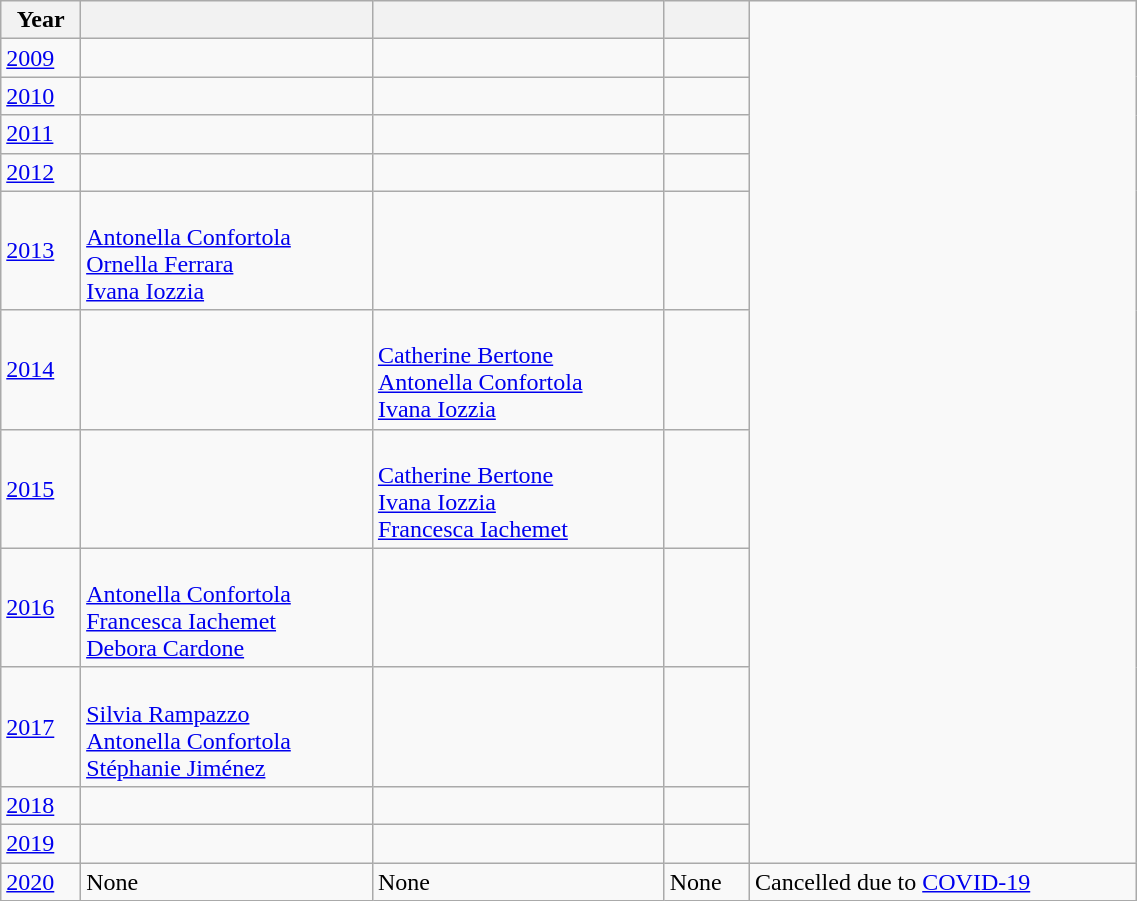<table class="wikitable" width=60% style="font-size:100%; text-align:left;">
<tr>
<th>Year</th>
<th></th>
<th></th>
<th></th>
</tr>
<tr>
<td><a href='#'>2009</a></td>
<td></td>
<td></td>
<td></td>
</tr>
<tr>
<td><a href='#'>2010</a></td>
<td></td>
<td></td>
<td></td>
</tr>
<tr>
<td><a href='#'>2011</a></td>
<td></td>
<td></td>
<td></td>
</tr>
<tr>
<td><a href='#'>2012</a></td>
<td></td>
<td></td>
<td></td>
</tr>
<tr>
<td><a href='#'>2013</a></td>
<td><br><a href='#'>Antonella Confortola</a><br><a href='#'>Ornella Ferrara</a><br><a href='#'>Ivana Iozzia</a></td>
<td></td>
<td></td>
</tr>
<tr>
<td><a href='#'>2014</a></td>
<td></td>
<td><br><a href='#'>Catherine Bertone</a><br><a href='#'>Antonella Confortola</a><br><a href='#'>Ivana Iozzia</a></td>
<td></td>
</tr>
<tr>
<td><a href='#'>2015</a></td>
<td></td>
<td><br><a href='#'>Catherine Bertone</a><br><a href='#'>Ivana Iozzia</a><br><a href='#'>Francesca Iachemet</a></td>
<td></td>
</tr>
<tr>
<td><a href='#'>2016</a></td>
<td><br><a href='#'>Antonella Confortola</a><br><a href='#'>Francesca Iachemet</a><br><a href='#'>Debora Cardone</a></td>
<td></td>
<td></td>
</tr>
<tr>
<td><a href='#'>2017</a></td>
<td><br><a href='#'>Silvia Rampazzo</a><br><a href='#'>Antonella Confortola</a><br><a href='#'>Stéphanie Jiménez</a></td>
<td></td>
<td></td>
</tr>
<tr>
<td><a href='#'>2018</a></td>
<td></td>
<td></td>
<td></td>
</tr>
<tr>
<td><a href='#'>2019</a></td>
<td></td>
<td></td>
<td></td>
</tr>
<tr>
<td><a href='#'>2020</a></td>
<td>None</td>
<td>None</td>
<td>None</td>
<td>Cancelled due to <a href='#'>COVID-19</a></td>
</tr>
</table>
